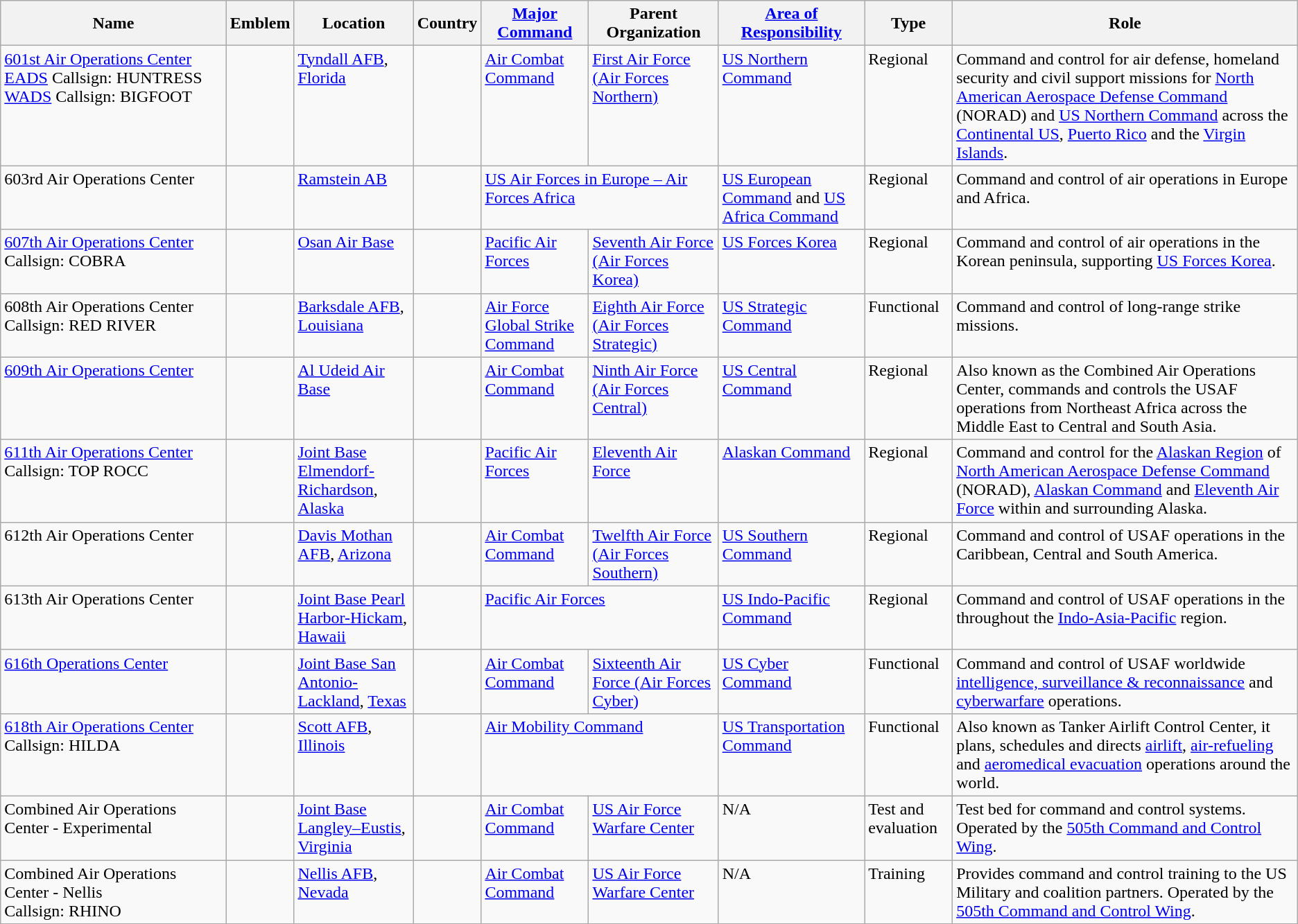<table class="wikitable sortable">
<tr>
<th>Name</th>
<th>Emblem</th>
<th>Location</th>
<th>Country</th>
<th><a href='#'>Major Command</a></th>
<th>Parent Organization</th>
<th><a href='#'>Area of Responsibility</a></th>
<th>Type</th>
<th>Role</th>
</tr>
<tr valign="top">
<td style="white-space: nowrap;"><a href='#'>601st Air Operations Center</a><br><a href='#'>EADS</a> Callsign: HUNTRESS<br><a href='#'>WADS</a> Callsign: BIGFOOT</td>
<td></td>
<td><a href='#'>Tyndall AFB</a>, <a href='#'>Florida</a></td>
<td style="white-space: nowrap;"></td>
<td><a href='#'>Air Combat Command</a></td>
<td><a href='#'>First Air Force (Air Forces Northern)</a></td>
<td><a href='#'>US Northern Command</a></td>
<td>Regional</td>
<td>Command and control for air defense, homeland security and civil support missions for <a href='#'>North American Aerospace Defense Command</a> (NORAD) and <a href='#'>US Northern Command</a> across the <a href='#'>Continental US</a>, <a href='#'>Puerto Rico</a> and the <a href='#'>Virgin Islands</a>.</td>
</tr>
<tr valign="top">
<td>603rd Air Operations Center</td>
<td></td>
<td><a href='#'>Ramstein AB</a></td>
<td></td>
<td colspan="2"><a href='#'>US Air Forces in Europe – Air Forces Africa</a></td>
<td><a href='#'>US European Command</a> and <a href='#'>US Africa Command</a></td>
<td>Regional</td>
<td>Command and control of air operations in Europe and Africa.</td>
</tr>
<tr valign="top">
<td><a href='#'>607th Air Operations Center</a><br>Callsign: COBRA</td>
<td></td>
<td><a href='#'>Osan Air Base</a></td>
<td></td>
<td><a href='#'>Pacific Air Forces</a></td>
<td><a href='#'>Seventh Air Force (Air Forces Korea)</a></td>
<td><a href='#'>US Forces Korea</a></td>
<td>Regional</td>
<td>Command and control of air operations in the Korean peninsula, supporting <a href='#'>US Forces Korea</a>.</td>
</tr>
<tr valign="top">
<td>608th Air Operations Center<br>Callsign: RED RIVER</td>
<td></td>
<td><a href='#'>Barksdale AFB</a>, <a href='#'>Louisiana</a></td>
<td></td>
<td><a href='#'>Air Force Global Strike Command</a></td>
<td><a href='#'>Eighth Air Force (Air Forces Strategic)</a></td>
<td><a href='#'>US Strategic Command</a></td>
<td>Functional</td>
<td>Command and control of long-range strike missions.</td>
</tr>
<tr valign="top">
<td><a href='#'>609th Air Operations Center</a></td>
<td></td>
<td><a href='#'>Al Udeid Air Base</a></td>
<td></td>
<td><a href='#'>Air Combat Command</a></td>
<td><a href='#'>Ninth Air Force (Air Forces Central)</a></td>
<td><a href='#'>US Central Command</a></td>
<td>Regional</td>
<td>Also known as the Combined Air Operations Center, commands and controls the USAF operations from Northeast Africa across the Middle East to Central and South Asia.</td>
</tr>
<tr valign="top">
<td><a href='#'>611th Air Operations Center</a><br>Callsign: TOP ROCC</td>
<td></td>
<td><a href='#'>Joint Base Elmendorf-Richardson</a>, <a href='#'>Alaska</a></td>
<td></td>
<td><a href='#'>Pacific Air Forces</a></td>
<td><a href='#'>Eleventh Air Force</a></td>
<td><a href='#'>Alaskan Command</a></td>
<td>Regional</td>
<td>Command and control for the <a href='#'>Alaskan Region</a> of  <a href='#'>North American Aerospace Defense Command</a> (NORAD), <a href='#'>Alaskan Command</a> and <a href='#'>Eleventh Air Force</a> within and surrounding Alaska.</td>
</tr>
<tr valign="top">
<td>612th Air Operations Center</td>
<td></td>
<td><a href='#'>Davis Mothan AFB</a>, <a href='#'>Arizona</a></td>
<td></td>
<td><a href='#'>Air Combat Command</a></td>
<td><a href='#'>Twelfth Air Force (Air Forces Southern)</a></td>
<td><a href='#'>US Southern Command</a></td>
<td>Regional</td>
<td>Command and control of USAF operations in the Caribbean, Central and South America.</td>
</tr>
<tr valign="top">
<td>613th Air Operations Center</td>
<td></td>
<td><a href='#'>Joint Base Pearl Harbor-Hickam</a>, <a href='#'>Hawaii</a></td>
<td></td>
<td colspan="2"><a href='#'>Pacific Air Forces</a></td>
<td><a href='#'>US Indo-Pacific Command</a></td>
<td>Regional</td>
<td>Command and control of USAF operations in the throughout the <a href='#'>Indo-Asia-Pacific</a> region.</td>
</tr>
<tr valign="top">
<td><a href='#'>616th Operations Center</a></td>
<td></td>
<td><a href='#'>Joint Base San Antonio-Lackland</a>, <a href='#'>Texas</a></td>
<td></td>
<td><a href='#'>Air Combat Command</a></td>
<td><a href='#'>Sixteenth Air Force (Air Forces Cyber)</a></td>
<td><a href='#'>US Cyber Command</a></td>
<td>Functional</td>
<td>Command and control of USAF worldwide <a href='#'>intelligence, surveillance & reconnaissance</a> and <a href='#'>cyberwarfare</a> operations.</td>
</tr>
<tr valign="top">
<td><a href='#'>618th Air Operations Center</a><br>Callsign: HILDA</td>
<td></td>
<td><a href='#'>Scott AFB</a>, <a href='#'>Illinois</a></td>
<td></td>
<td colspan="2"><a href='#'>Air Mobility Command</a></td>
<td><a href='#'>US Transportation Command</a></td>
<td>Functional</td>
<td>Also known as Tanker Airlift Control Center, it  plans, schedules and directs <a href='#'>airlift</a>, <a href='#'>air-refueling</a> and <a href='#'>aeromedical evacuation</a> operations around the world.</td>
</tr>
<tr valign="top">
<td>Combined Air Operations Center - Experimental</td>
<td></td>
<td><a href='#'>Joint Base Langley–Eustis</a>, <a href='#'>Virginia</a></td>
<td></td>
<td><a href='#'>Air Combat Command</a></td>
<td><a href='#'>US Air Force Warfare Center</a></td>
<td>N/A</td>
<td>Test and evaluation</td>
<td>Test bed for command and control systems. Operated by the <a href='#'>505th Command and Control Wing</a>.</td>
</tr>
<tr valign="top">
<td>Combined Air Operations Center - Nellis<br>Callsign: RHINO</td>
<td></td>
<td><a href='#'>Nellis AFB</a>, <a href='#'>Nevada</a></td>
<td></td>
<td><a href='#'>Air Combat Command</a></td>
<td><a href='#'>US Air Force Warfare Center</a></td>
<td>N/A</td>
<td>Training</td>
<td>Provides command and control training to the US Military and coalition partners. Operated by the <a href='#'>505th Command and Control Wing</a>.</td>
</tr>
</table>
